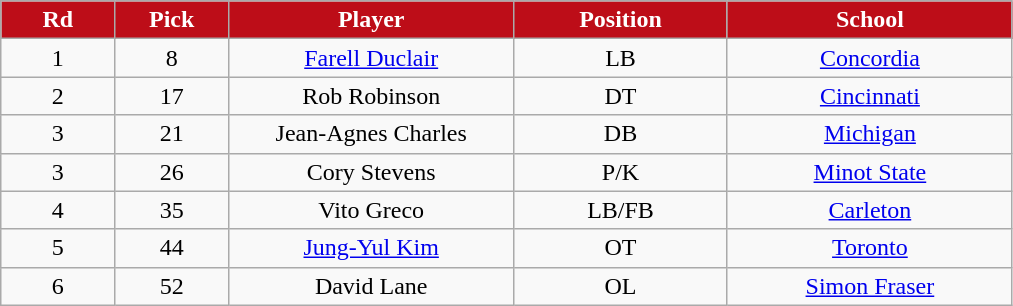<table class="wikitable sortable">
<tr>
<th style="background:#bd0d18;color:#FFFFFF;"  width="8%">Rd</th>
<th style="background:#bd0d18;color:#FFFFFF;"  width="8%">Pick</th>
<th style="background:#bd0d18;color:#FFFFFF;"  width="20%">Player</th>
<th style="background:#bd0d18;color:#FFFFFF;"  width="15%">Position</th>
<th style="background:#bd0d18;color:#FFFFFF;"  width="20%">School</th>
</tr>
<tr align="center">
<td align=center>1</td>
<td>8</td>
<td><a href='#'>Farell Duclair</a></td>
<td>LB</td>
<td><a href='#'>Concordia</a></td>
</tr>
<tr align="center">
<td align=center>2</td>
<td>17</td>
<td>Rob Robinson</td>
<td>DT</td>
<td><a href='#'>Cincinnati</a></td>
</tr>
<tr align="center">
<td align=center>3</td>
<td>21</td>
<td>Jean-Agnes Charles</td>
<td>DB</td>
<td><a href='#'>Michigan</a></td>
</tr>
<tr align="center">
<td align=center>3</td>
<td>26</td>
<td>Cory Stevens</td>
<td>P/K</td>
<td><a href='#'>Minot State</a></td>
</tr>
<tr align="center">
<td align=center>4</td>
<td>35</td>
<td>Vito Greco</td>
<td>LB/FB</td>
<td><a href='#'>Carleton</a></td>
</tr>
<tr align="center">
<td align=center>5</td>
<td>44</td>
<td><a href='#'>Jung-Yul Kim</a></td>
<td>OT</td>
<td><a href='#'>Toronto</a></td>
</tr>
<tr align="center">
<td align=center>6</td>
<td>52</td>
<td>David Lane</td>
<td>OL</td>
<td><a href='#'>Simon Fraser</a></td>
</tr>
</table>
